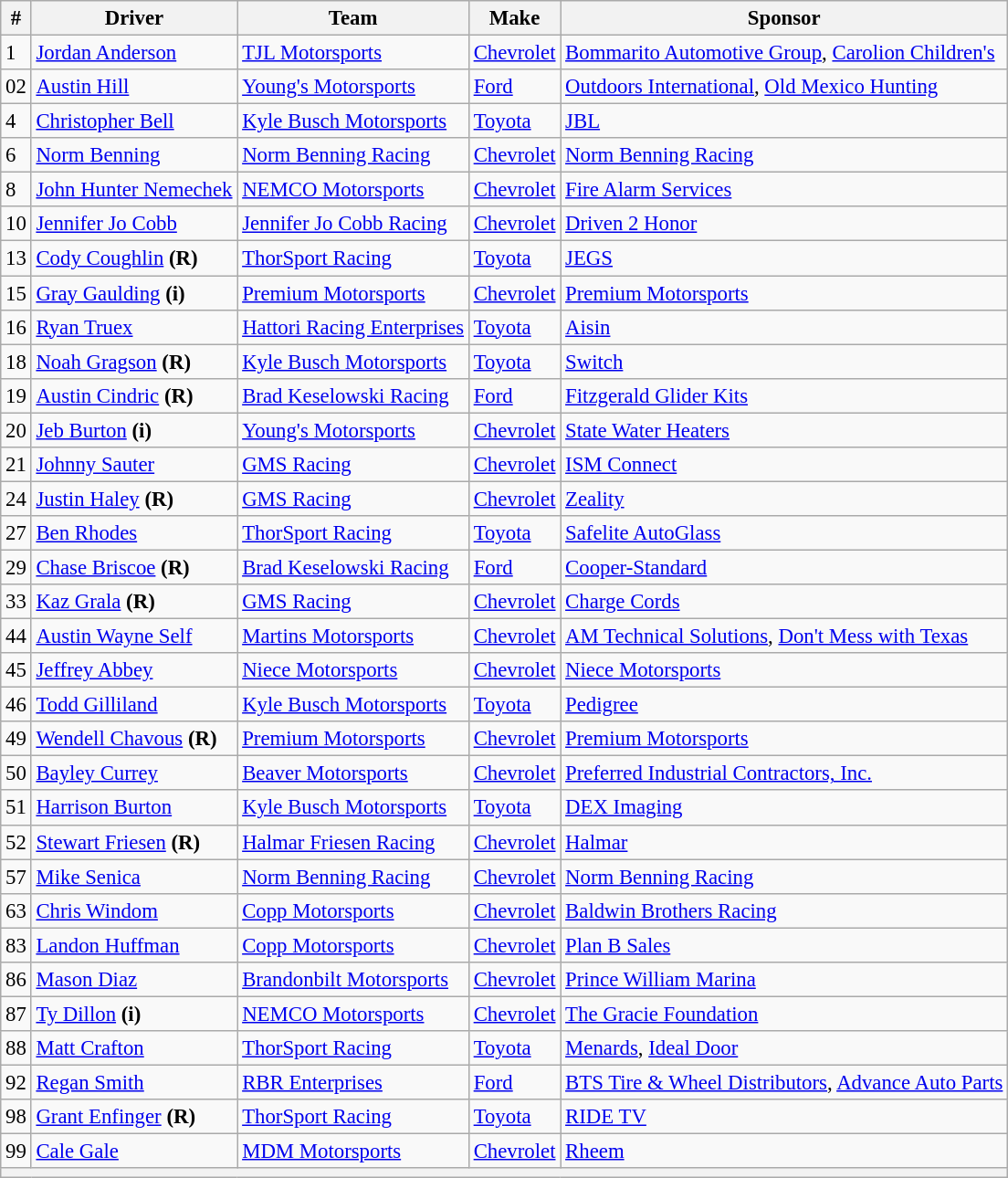<table class="wikitable" style="font-size: 95%;">
<tr>
<th>#</th>
<th>Driver</th>
<th>Team</th>
<th>Make</th>
<th>Sponsor</th>
</tr>
<tr>
<td>1</td>
<td><a href='#'>Jordan Anderson</a></td>
<td><a href='#'>TJL Motorsports</a></td>
<td><a href='#'>Chevrolet</a></td>
<td><a href='#'>Bommarito Automotive Group</a>, <a href='#'>Carolion Children's</a></td>
</tr>
<tr>
<td>02</td>
<td><a href='#'>Austin Hill</a></td>
<td><a href='#'>Young's Motorsports</a></td>
<td><a href='#'>Ford</a></td>
<td><a href='#'>Outdoors International</a>, <a href='#'>Old Mexico Hunting</a></td>
</tr>
<tr>
<td>4</td>
<td><a href='#'>Christopher Bell</a></td>
<td><a href='#'>Kyle Busch Motorsports</a></td>
<td><a href='#'>Toyota</a></td>
<td><a href='#'>JBL</a></td>
</tr>
<tr>
<td>6</td>
<td><a href='#'>Norm Benning</a></td>
<td><a href='#'>Norm Benning Racing</a></td>
<td><a href='#'>Chevrolet</a></td>
<td><a href='#'>Norm Benning Racing</a></td>
</tr>
<tr>
<td>8</td>
<td><a href='#'>John Hunter Nemechek</a></td>
<td><a href='#'>NEMCO Motorsports</a></td>
<td><a href='#'>Chevrolet</a></td>
<td><a href='#'>Fire Alarm Services</a></td>
</tr>
<tr>
<td>10</td>
<td><a href='#'>Jennifer Jo Cobb</a></td>
<td><a href='#'>Jennifer Jo Cobb Racing</a></td>
<td><a href='#'>Chevrolet</a></td>
<td><a href='#'>Driven 2 Honor</a></td>
</tr>
<tr>
<td>13</td>
<td><a href='#'>Cody Coughlin</a> <strong>(R)</strong></td>
<td><a href='#'>ThorSport Racing</a></td>
<td><a href='#'>Toyota</a></td>
<td><a href='#'>JEGS</a></td>
</tr>
<tr>
<td>15</td>
<td><a href='#'>Gray Gaulding</a> <strong>(i)</strong></td>
<td><a href='#'>Premium Motorsports</a></td>
<td><a href='#'>Chevrolet</a></td>
<td><a href='#'>Premium Motorsports</a></td>
</tr>
<tr>
<td>16</td>
<td><a href='#'>Ryan Truex</a></td>
<td><a href='#'>Hattori Racing Enterprises</a></td>
<td><a href='#'>Toyota</a></td>
<td><a href='#'>Aisin</a></td>
</tr>
<tr>
<td>18</td>
<td><a href='#'>Noah Gragson</a> <strong>(R)</strong></td>
<td><a href='#'>Kyle Busch Motorsports</a></td>
<td><a href='#'>Toyota</a></td>
<td><a href='#'>Switch</a></td>
</tr>
<tr>
<td>19</td>
<td><a href='#'>Austin Cindric</a> <strong>(R)</strong></td>
<td><a href='#'>Brad Keselowski Racing</a></td>
<td><a href='#'>Ford</a></td>
<td><a href='#'>Fitzgerald Glider Kits</a></td>
</tr>
<tr>
<td>20</td>
<td><a href='#'>Jeb Burton</a> <strong>(i)</strong></td>
<td><a href='#'>Young's Motorsports</a></td>
<td><a href='#'>Chevrolet</a></td>
<td><a href='#'>State Water Heaters</a></td>
</tr>
<tr>
<td>21</td>
<td><a href='#'>Johnny Sauter</a></td>
<td><a href='#'>GMS Racing</a></td>
<td><a href='#'>Chevrolet</a></td>
<td><a href='#'>ISM Connect</a></td>
</tr>
<tr>
<td>24</td>
<td><a href='#'>Justin Haley</a> <strong>(R)</strong></td>
<td><a href='#'>GMS Racing</a></td>
<td><a href='#'>Chevrolet</a></td>
<td><a href='#'>Zeality</a></td>
</tr>
<tr>
<td>27</td>
<td><a href='#'>Ben Rhodes</a></td>
<td><a href='#'>ThorSport Racing</a></td>
<td><a href='#'>Toyota</a></td>
<td><a href='#'>Safelite AutoGlass</a></td>
</tr>
<tr>
<td>29</td>
<td><a href='#'>Chase Briscoe</a> <strong>(R)</strong></td>
<td><a href='#'>Brad Keselowski Racing</a></td>
<td><a href='#'>Ford</a></td>
<td><a href='#'>Cooper-Standard</a></td>
</tr>
<tr>
<td>33</td>
<td><a href='#'>Kaz Grala</a> <strong>(R)</strong></td>
<td><a href='#'>GMS Racing</a></td>
<td><a href='#'>Chevrolet</a></td>
<td><a href='#'>Charge Cords</a></td>
</tr>
<tr>
<td>44</td>
<td><a href='#'>Austin Wayne Self</a></td>
<td><a href='#'>Martins Motorsports</a></td>
<td><a href='#'>Chevrolet</a></td>
<td><a href='#'>AM Technical Solutions</a>, <a href='#'>Don't Mess with Texas</a></td>
</tr>
<tr>
<td>45</td>
<td><a href='#'>Jeffrey Abbey</a></td>
<td><a href='#'>Niece Motorsports</a></td>
<td><a href='#'>Chevrolet</a></td>
<td><a href='#'>Niece Motorsports</a></td>
</tr>
<tr>
<td>46</td>
<td><a href='#'>Todd Gilliland</a></td>
<td><a href='#'>Kyle Busch Motorsports</a></td>
<td><a href='#'>Toyota</a></td>
<td><a href='#'>Pedigree</a></td>
</tr>
<tr>
<td>49</td>
<td><a href='#'>Wendell Chavous</a> <strong>(R)</strong></td>
<td><a href='#'>Premium Motorsports</a></td>
<td><a href='#'>Chevrolet</a></td>
<td><a href='#'>Premium Motorsports</a></td>
</tr>
<tr>
<td>50</td>
<td><a href='#'>Bayley Currey</a></td>
<td><a href='#'>Beaver Motorsports</a></td>
<td><a href='#'>Chevrolet</a></td>
<td><a href='#'>Preferred Industrial Contractors, Inc.</a></td>
</tr>
<tr>
<td>51</td>
<td><a href='#'>Harrison Burton</a></td>
<td><a href='#'>Kyle Busch Motorsports</a></td>
<td><a href='#'>Toyota</a></td>
<td><a href='#'>DEX Imaging</a></td>
</tr>
<tr>
<td>52</td>
<td><a href='#'>Stewart Friesen</a> <strong>(R)</strong></td>
<td><a href='#'>Halmar Friesen Racing</a></td>
<td><a href='#'>Chevrolet</a></td>
<td><a href='#'>Halmar</a></td>
</tr>
<tr>
<td>57</td>
<td><a href='#'>Mike Senica</a></td>
<td><a href='#'>Norm Benning Racing</a></td>
<td><a href='#'>Chevrolet</a></td>
<td><a href='#'>Norm Benning Racing</a></td>
</tr>
<tr>
<td>63</td>
<td><a href='#'>Chris Windom</a></td>
<td><a href='#'>Copp Motorsports</a></td>
<td><a href='#'>Chevrolet</a></td>
<td><a href='#'>Baldwin Brothers Racing</a></td>
</tr>
<tr>
<td>83</td>
<td><a href='#'>Landon Huffman</a></td>
<td><a href='#'>Copp Motorsports</a></td>
<td><a href='#'>Chevrolet</a></td>
<td><a href='#'>Plan B Sales</a></td>
</tr>
<tr>
<td>86</td>
<td><a href='#'>Mason Diaz</a></td>
<td><a href='#'>Brandonbilt Motorsports</a></td>
<td><a href='#'>Chevrolet</a></td>
<td><a href='#'>Prince William Marina</a></td>
</tr>
<tr>
<td>87</td>
<td><a href='#'>Ty Dillon</a> <strong>(i)</strong></td>
<td><a href='#'>NEMCO Motorsports</a></td>
<td><a href='#'>Chevrolet</a></td>
<td><a href='#'>The Gracie Foundation</a></td>
</tr>
<tr>
<td>88</td>
<td><a href='#'>Matt Crafton</a></td>
<td><a href='#'>ThorSport Racing</a></td>
<td><a href='#'>Toyota</a></td>
<td><a href='#'>Menards</a>, <a href='#'>Ideal Door</a></td>
</tr>
<tr>
<td>92</td>
<td><a href='#'>Regan Smith</a></td>
<td><a href='#'>RBR Enterprises</a></td>
<td><a href='#'>Ford</a></td>
<td><a href='#'>BTS Tire & Wheel Distributors</a>, <a href='#'>Advance Auto Parts</a></td>
</tr>
<tr>
<td>98</td>
<td><a href='#'>Grant Enfinger</a> <strong>(R)</strong></td>
<td><a href='#'>ThorSport Racing</a></td>
<td><a href='#'>Toyota</a></td>
<td><a href='#'>RIDE TV</a></td>
</tr>
<tr>
<td>99</td>
<td><a href='#'>Cale Gale</a></td>
<td><a href='#'>MDM Motorsports</a></td>
<td><a href='#'>Chevrolet</a></td>
<td><a href='#'>Rheem</a></td>
</tr>
<tr>
<th colspan="5"></th>
</tr>
</table>
